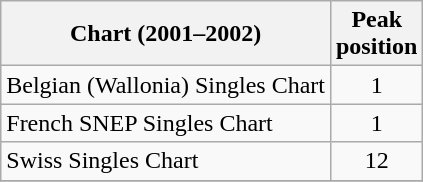<table class="wikitable sortable">
<tr>
<th>Chart (2001–2002)</th>
<th>Peak<br>position</th>
</tr>
<tr>
<td>Belgian (Wallonia) Singles Chart</td>
<td align="center">1</td>
</tr>
<tr>
<td>French SNEP Singles Chart</td>
<td align="center">1</td>
</tr>
<tr>
<td>Swiss Singles Chart</td>
<td align="center">12</td>
</tr>
<tr>
</tr>
</table>
